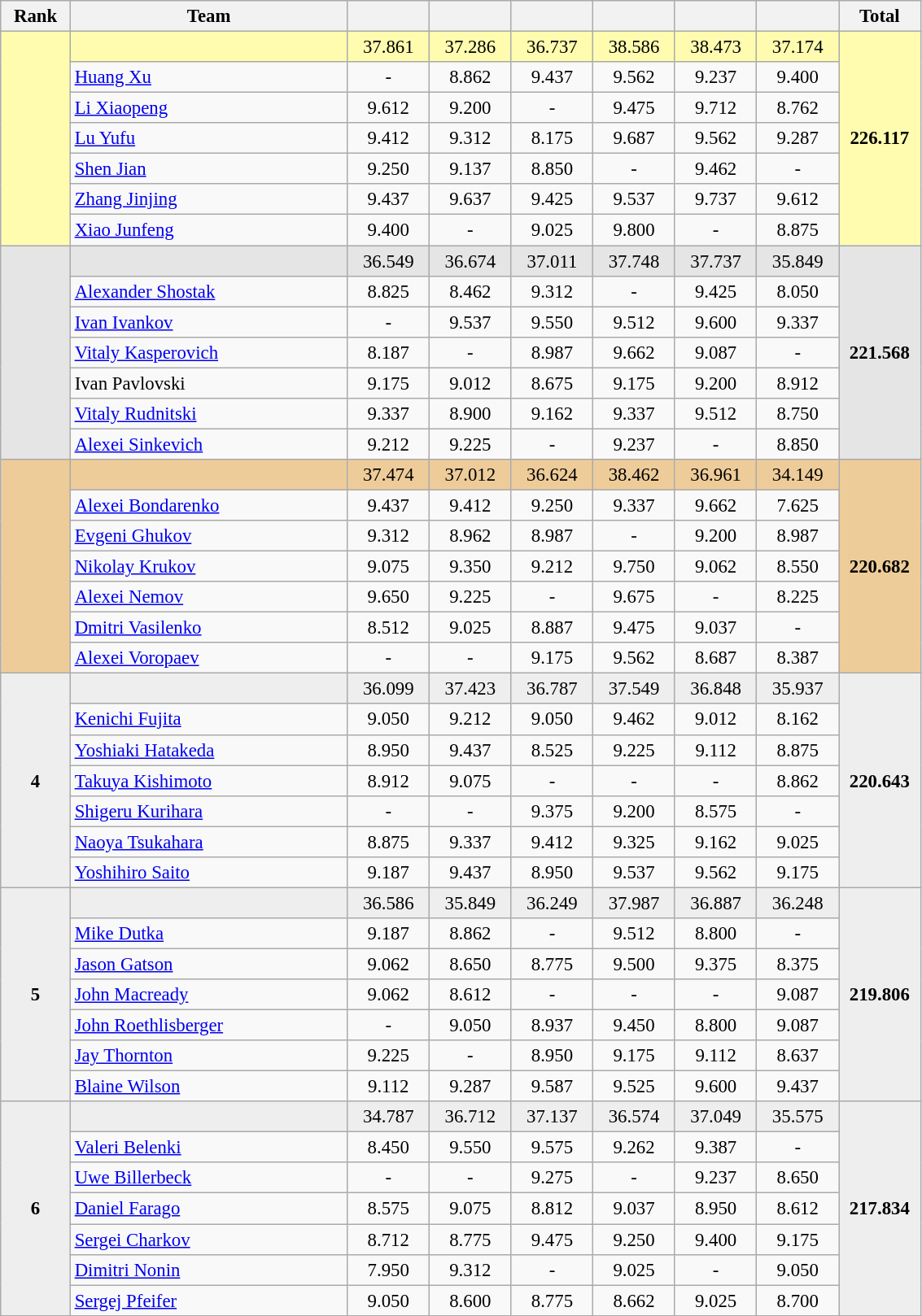<table class="wikitable" style="text-align:center; font-size:95%">
<tr>
<th style="width:50px;">Rank</th>
<th style="width:220px;">Team</th>
<th style="width:60px;"></th>
<th style="width:60px;"></th>
<th style="width:60px;"></th>
<th style="width:60px;"></th>
<th style="width:60px;"></th>
<th style="width:60px;"></th>
<th style="width:60px;">Total</th>
</tr>
<tr style="background:#fffcaf;">
<td rowspan=7></td>
<td style="text-align:left;"><strong></strong></td>
<td>37.861</td>
<td>37.286</td>
<td>36.737</td>
<td>38.586</td>
<td>38.473</td>
<td>37.174</td>
<td rowspan=7><strong>226.117</strong></td>
</tr>
<tr>
<td style="text-align:left;"><a href='#'>Huang Xu</a></td>
<td>-</td>
<td>8.862</td>
<td>9.437</td>
<td>9.562</td>
<td>9.237</td>
<td>9.400</td>
</tr>
<tr>
<td style="text-align:left;"><a href='#'>Li Xiaopeng</a></td>
<td>9.612</td>
<td>9.200</td>
<td>-</td>
<td>9.475</td>
<td>9.712</td>
<td>8.762</td>
</tr>
<tr>
<td style="text-align:left;"><a href='#'>Lu Yufu</a></td>
<td>9.412</td>
<td>9.312</td>
<td>8.175</td>
<td>9.687</td>
<td>9.562</td>
<td>9.287</td>
</tr>
<tr>
<td style="text-align:left;"><a href='#'>Shen Jian</a></td>
<td>9.250</td>
<td>9.137</td>
<td>8.850</td>
<td>-</td>
<td>9.462</td>
<td>-</td>
</tr>
<tr>
<td style="text-align:left;"><a href='#'>Zhang Jinjing</a></td>
<td>9.437</td>
<td>9.637</td>
<td>9.425</td>
<td>9.537</td>
<td>9.737</td>
<td>9.612</td>
</tr>
<tr>
<td style="text-align:left;"><a href='#'>Xiao Junfeng</a></td>
<td>9.400</td>
<td>-</td>
<td>9.025</td>
<td>9.800</td>
<td>-</td>
<td>8.875</td>
</tr>
<tr style="background:#e5e5e5;">
<td rowspan=7></td>
<td style="text-align:left;"><strong></strong></td>
<td>36.549</td>
<td>36.674</td>
<td>37.011</td>
<td>37.748</td>
<td>37.737</td>
<td>35.849</td>
<td rowspan=7><strong>221.568</strong></td>
</tr>
<tr>
<td style="text-align:left;"><a href='#'>Alexander Shostak</a></td>
<td>8.825</td>
<td>8.462</td>
<td>9.312</td>
<td>-</td>
<td>9.425</td>
<td>8.050</td>
</tr>
<tr>
<td style="text-align:left;"><a href='#'>Ivan Ivankov</a></td>
<td>-</td>
<td>9.537</td>
<td>9.550</td>
<td>9.512</td>
<td>9.600</td>
<td>9.337</td>
</tr>
<tr>
<td style="text-align:left;"><a href='#'>Vitaly Kasperovich</a></td>
<td>8.187</td>
<td>-</td>
<td>8.987</td>
<td>9.662</td>
<td>9.087</td>
<td>-</td>
</tr>
<tr>
<td style="text-align:left;">Ivan Pavlovski</td>
<td>9.175</td>
<td>9.012</td>
<td>8.675</td>
<td>9.175</td>
<td>9.200</td>
<td>8.912</td>
</tr>
<tr>
<td style="text-align:left;"><a href='#'>Vitaly Rudnitski</a></td>
<td>9.337</td>
<td>8.900</td>
<td>9.162</td>
<td>9.337</td>
<td>9.512</td>
<td>8.750</td>
</tr>
<tr>
<td style="text-align:left;"><a href='#'>Alexei Sinkevich</a></td>
<td>9.212</td>
<td>9.225</td>
<td>-</td>
<td>9.237</td>
<td>-</td>
<td>8.850</td>
</tr>
<tr style="background:#ec9;">
<td rowspan=7></td>
<td style="text-align:left;"><strong></strong></td>
<td>37.474</td>
<td>37.012</td>
<td>36.624</td>
<td>38.462</td>
<td>36.961</td>
<td>34.149</td>
<td rowspan=7><strong>220.682</strong></td>
</tr>
<tr>
<td style="text-align:left;"><a href='#'>Alexei Bondarenko</a></td>
<td>9.437</td>
<td>9.412</td>
<td>9.250</td>
<td>9.337</td>
<td>9.662</td>
<td>7.625</td>
</tr>
<tr>
<td style="text-align:left;"><a href='#'>Evgeni Ghukov</a></td>
<td>9.312</td>
<td>8.962</td>
<td>8.987</td>
<td>-</td>
<td>9.200</td>
<td>8.987</td>
</tr>
<tr>
<td style="text-align:left;"><a href='#'>Nikolay Krukov</a></td>
<td>9.075</td>
<td>9.350</td>
<td>9.212</td>
<td>9.750</td>
<td>9.062</td>
<td>8.550</td>
</tr>
<tr>
<td style="text-align:left;"><a href='#'>Alexei Nemov</a></td>
<td>9.650</td>
<td>9.225</td>
<td>-</td>
<td>9.675</td>
<td>-</td>
<td>8.225</td>
</tr>
<tr>
<td style="text-align:left;"><a href='#'>Dmitri Vasilenko</a></td>
<td>8.512</td>
<td>9.025</td>
<td>8.887</td>
<td>9.475</td>
<td>9.037</td>
<td>-</td>
</tr>
<tr>
<td style="text-align:left;"><a href='#'>Alexei Voropaev</a></td>
<td>-</td>
<td>-</td>
<td>9.175</td>
<td>9.562</td>
<td>8.687</td>
<td>8.387</td>
</tr>
<tr style="background:#eee;">
<td rowspan=7><strong>4</strong></td>
<td style="text-align:left;"><strong></strong></td>
<td>36.099</td>
<td>37.423</td>
<td>36.787</td>
<td>37.549</td>
<td>36.848</td>
<td>35.937</td>
<td rowspan=7><strong>220.643</strong></td>
</tr>
<tr>
<td style="text-align:left;"><a href='#'>Kenichi Fujita</a></td>
<td>9.050</td>
<td>9.212</td>
<td>9.050</td>
<td>9.462</td>
<td>9.012</td>
<td>8.162</td>
</tr>
<tr>
<td style="text-align:left;"><a href='#'>Yoshiaki Hatakeda</a></td>
<td>8.950</td>
<td>9.437</td>
<td>8.525</td>
<td>9.225</td>
<td>9.112</td>
<td>8.875</td>
</tr>
<tr>
<td style="text-align:left;"><a href='#'>Takuya Kishimoto</a></td>
<td>8.912</td>
<td>9.075</td>
<td>-</td>
<td>-</td>
<td>-</td>
<td>8.862</td>
</tr>
<tr>
<td style="text-align:left;"><a href='#'>Shigeru Kurihara</a></td>
<td>-</td>
<td>-</td>
<td>9.375</td>
<td>9.200</td>
<td>8.575</td>
<td>-</td>
</tr>
<tr>
<td style="text-align:left;"><a href='#'>Naoya Tsukahara</a></td>
<td>8.875</td>
<td>9.337</td>
<td>9.412</td>
<td>9.325</td>
<td>9.162</td>
<td>9.025</td>
</tr>
<tr>
<td style="text-align:left;"><a href='#'>Yoshihiro Saito</a></td>
<td>9.187</td>
<td>9.437</td>
<td>8.950</td>
<td>9.537</td>
<td>9.562</td>
<td>9.175</td>
</tr>
<tr style="background:#eee;">
<td rowspan=7><strong>5</strong></td>
<td style="text-align:left;"><strong></strong></td>
<td>36.586</td>
<td>35.849</td>
<td>36.249</td>
<td>37.987</td>
<td>36.887</td>
<td>36.248</td>
<td rowspan=7><strong>219.806</strong></td>
</tr>
<tr>
<td style="text-align:left;"><a href='#'>Mike Dutka</a></td>
<td>9.187</td>
<td>8.862</td>
<td>-</td>
<td>9.512</td>
<td>8.800</td>
<td>-</td>
</tr>
<tr>
<td style="text-align:left;"><a href='#'>Jason Gatson</a></td>
<td>9.062</td>
<td>8.650</td>
<td>8.775</td>
<td>9.500</td>
<td>9.375</td>
<td>8.375</td>
</tr>
<tr>
<td style="text-align:left;"><a href='#'>John Macready</a></td>
<td>9.062</td>
<td>8.612</td>
<td>-</td>
<td>-</td>
<td>-</td>
<td>9.087</td>
</tr>
<tr>
<td style="text-align:left;"><a href='#'>John Roethlisberger</a></td>
<td>-</td>
<td>9.050</td>
<td>8.937</td>
<td>9.450</td>
<td>8.800</td>
<td>9.087</td>
</tr>
<tr>
<td style="text-align:left;"><a href='#'>Jay Thornton</a></td>
<td>9.225</td>
<td>-</td>
<td>8.950</td>
<td>9.175</td>
<td>9.112</td>
<td>8.637</td>
</tr>
<tr>
<td style="text-align:left;"><a href='#'>Blaine Wilson</a></td>
<td>9.112</td>
<td>9.287</td>
<td>9.587</td>
<td>9.525</td>
<td>9.600</td>
<td>9.437</td>
</tr>
<tr style="background:#eee;">
<td rowspan=7><strong>6</strong></td>
<td style="text-align:left;"><strong></strong></td>
<td>34.787</td>
<td>36.712</td>
<td>37.137</td>
<td>36.574</td>
<td>37.049</td>
<td>35.575</td>
<td rowspan=7><strong>217.834</strong></td>
</tr>
<tr>
<td style="text-align:left;"><a href='#'>Valeri Belenki</a></td>
<td>8.450</td>
<td>9.550</td>
<td>9.575</td>
<td>9.262</td>
<td>9.387</td>
<td>-</td>
</tr>
<tr>
<td style="text-align:left;"><a href='#'>Uwe Billerbeck</a></td>
<td>-</td>
<td>-</td>
<td>9.275</td>
<td>-</td>
<td>9.237</td>
<td>8.650</td>
</tr>
<tr>
<td style="text-align:left;"><a href='#'>Daniel Farago</a></td>
<td>8.575</td>
<td>9.075</td>
<td>8.812</td>
<td>9.037</td>
<td>8.950</td>
<td>8.612</td>
</tr>
<tr>
<td style="text-align:left;"><a href='#'>Sergei Charkov</a></td>
<td>8.712</td>
<td>8.775</td>
<td>9.475</td>
<td>9.250</td>
<td>9.400</td>
<td>9.175</td>
</tr>
<tr>
<td style="text-align:left;"><a href='#'>Dimitri Nonin</a></td>
<td>7.950</td>
<td>9.312</td>
<td>-</td>
<td>9.025</td>
<td>-</td>
<td>9.050</td>
</tr>
<tr>
<td style="text-align:left;"><a href='#'>Sergej Pfeifer</a></td>
<td>9.050</td>
<td>8.600</td>
<td>8.775</td>
<td>8.662</td>
<td>9.025</td>
<td>8.700</td>
</tr>
</table>
